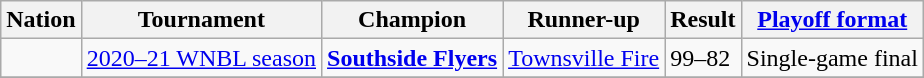<table class="wikitable">
<tr>
<th>Nation</th>
<th>Tournament</th>
<th>Champion</th>
<th>Runner-up</th>
<th>Result</th>
<th><a href='#'>Playoff format</a></th>
</tr>
<tr>
<td></td>
<td><a href='#'>2020–21 WNBL season</a></td>
<td><strong><a href='#'>Southside Flyers</a></strong></td>
<td><a href='#'>Townsville Fire</a></td>
<td>99–82</td>
<td>Single-game final</td>
</tr>
<tr>
</tr>
</table>
